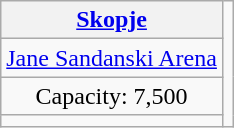<table class="wikitable" style="text-align:center">
<tr>
<th><a href='#'>Skopje</a></th>
<td rowspan=4></td>
</tr>
<tr>
<td><a href='#'>Jane Sandanski Arena</a></td>
</tr>
<tr>
<td>Capacity: 7,500</td>
</tr>
<tr>
<td></td>
</tr>
</table>
